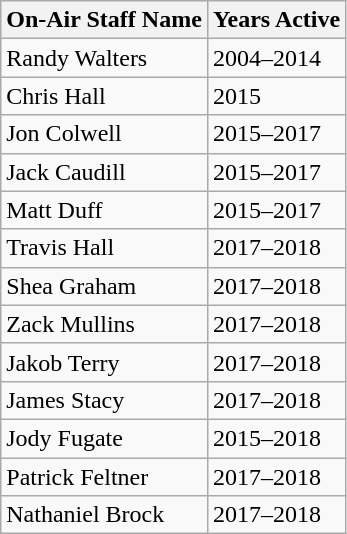<table class="wikitable">
<tr>
<th>On-Air Staff Name</th>
<th>Years Active</th>
</tr>
<tr>
<td>Randy Walters</td>
<td>2004–2014</td>
</tr>
<tr>
<td>Chris Hall</td>
<td>2015</td>
</tr>
<tr>
<td>Jon Colwell</td>
<td>2015–2017</td>
</tr>
<tr>
<td>Jack Caudill</td>
<td>2015–2017</td>
</tr>
<tr>
<td>Matt Duff</td>
<td>2015–2017</td>
</tr>
<tr>
<td>Travis Hall</td>
<td>2017–2018</td>
</tr>
<tr>
<td>Shea Graham</td>
<td>2017–2018</td>
</tr>
<tr>
<td>Zack Mullins</td>
<td>2017–2018</td>
</tr>
<tr>
<td>Jakob Terry</td>
<td>2017–2018</td>
</tr>
<tr>
<td>James Stacy</td>
<td>2017–2018</td>
</tr>
<tr>
<td>Jody Fugate</td>
<td>2015–2018</td>
</tr>
<tr>
<td>Patrick Feltner</td>
<td>2017–2018</td>
</tr>
<tr>
<td>Nathaniel Brock</td>
<td>2017–2018</td>
</tr>
</table>
